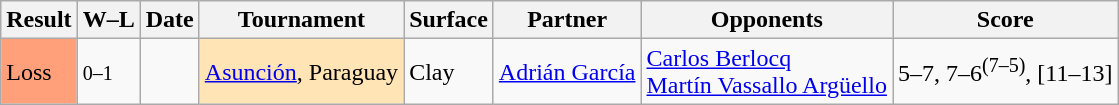<table class="sortable wikitable">
<tr>
<th>Result</th>
<th class="unsortable">W–L</th>
<th>Date</th>
<th>Tournament</th>
<th>Surface</th>
<th>Partner</th>
<th>Opponents</th>
<th class="unsortable">Score</th>
</tr>
<tr>
<td style="background:#ffa07a;">Loss</td>
<td><small>0–1</small></td>
<td></td>
<td style="background:moccasin;"><a href='#'>Asunción</a>, Paraguay</td>
<td>Clay</td>
<td> <a href='#'>Adrián García</a></td>
<td> <a href='#'>Carlos Berlocq</a><br> <a href='#'>Martín Vassallo Argüello</a></td>
<td>5–7, 7–6<sup>(7–5)</sup>, [11–13]</td>
</tr>
</table>
